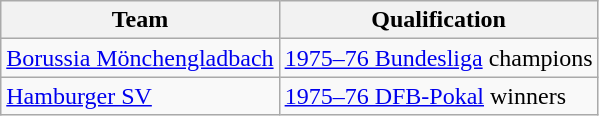<table class="wikitable">
<tr>
<th>Team</th>
<th>Qualification</th>
</tr>
<tr>
<td><a href='#'>Borussia Mönchengladbach</a></td>
<td><a href='#'>1975–76 Bundesliga</a> champions</td>
</tr>
<tr>
<td><a href='#'>Hamburger SV</a></td>
<td><a href='#'>1975–76 DFB-Pokal</a> winners</td>
</tr>
</table>
